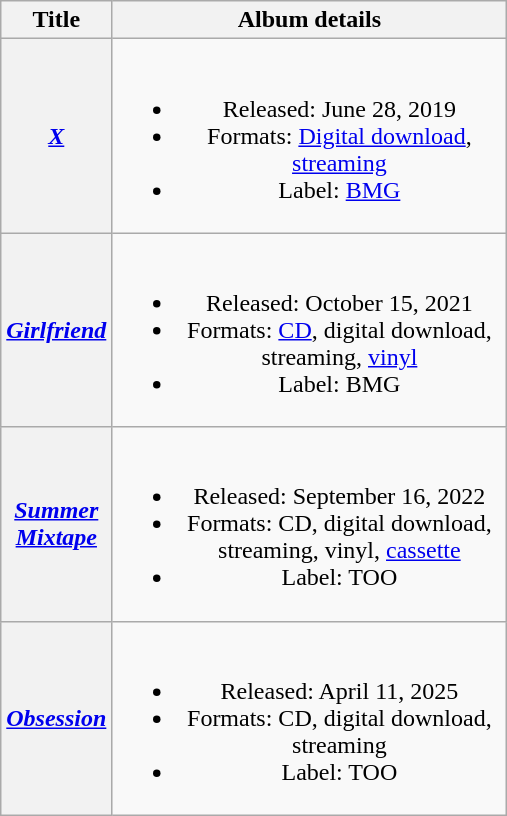<table class="wikitable plainrowheaders" style="text-align:center;">
<tr>
<th scope="col" style="width:1em;">Title</th>
<th scope="col" style="width:16em;">Album details</th>
</tr>
<tr>
<th scope="row"><em><a href='#'>X</a></em></th>
<td><br><ul><li>Released: June 28, 2019</li><li>Formats: <a href='#'>Digital download</a>, <a href='#'>streaming</a></li><li>Label: <a href='#'>BMG</a></li></ul></td>
</tr>
<tr>
<th scope="row"><em><a href='#'>Girlfriend</a></em></th>
<td><br><ul><li>Released: October 15, 2021</li><li>Formats: <a href='#'>CD</a>, digital download, streaming, <a href='#'>vinyl</a></li><li>Label: BMG</li></ul></td>
</tr>
<tr>
<th scope="row"><em><a href='#'>Summer Mixtape</a></em></th>
<td><br><ul><li>Released: September 16, 2022</li><li>Formats: CD, digital download, streaming, vinyl, <a href='#'>cassette</a></li><li>Label: TOO</li></ul></td>
</tr>
<tr>
<th scope="row"><em><a href='#'>Obsession</a></em></th>
<td><br><ul><li>Released: April 11, 2025</li><li>Formats: CD, digital download, streaming</li><li>Label: TOO</li></ul></td>
</tr>
</table>
